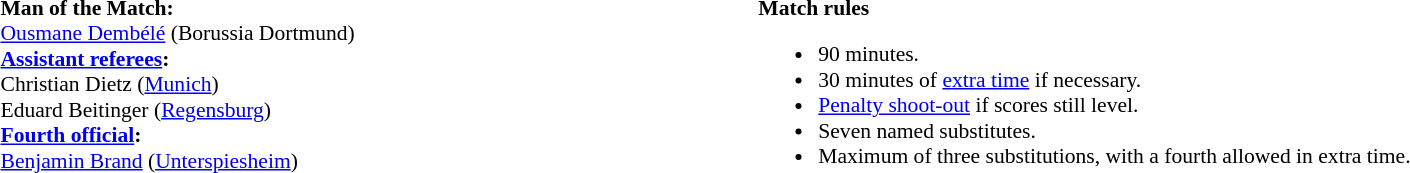<table style="width:100%; font-size:90%;">
<tr>
<td style="width:40%; vertical-align:top;"><br><strong>Man of the Match:</strong>
<br><a href='#'>Ousmane Dembélé</a> (Borussia Dortmund)<br><strong><a href='#'>Assistant referees</a>:</strong>
<br>Christian Dietz (<a href='#'>Munich</a>)
<br>Eduard Beitinger (<a href='#'>Regensburg</a>)
<br><strong><a href='#'>Fourth official</a>:</strong>
<br><a href='#'>Benjamin Brand</a> (<a href='#'>Unterspiesheim</a>)</td>
<td style="width:60%; vertical-align:top;"><br><strong>Match rules</strong><ul><li>90 minutes.</li><li>30 minutes of <a href='#'>extra time</a> if necessary.</li><li><a href='#'>Penalty shoot-out</a> if scores still level.</li><li>Seven named substitutes.</li><li>Maximum of three substitutions, with a fourth allowed in extra time.</li></ul></td>
</tr>
</table>
